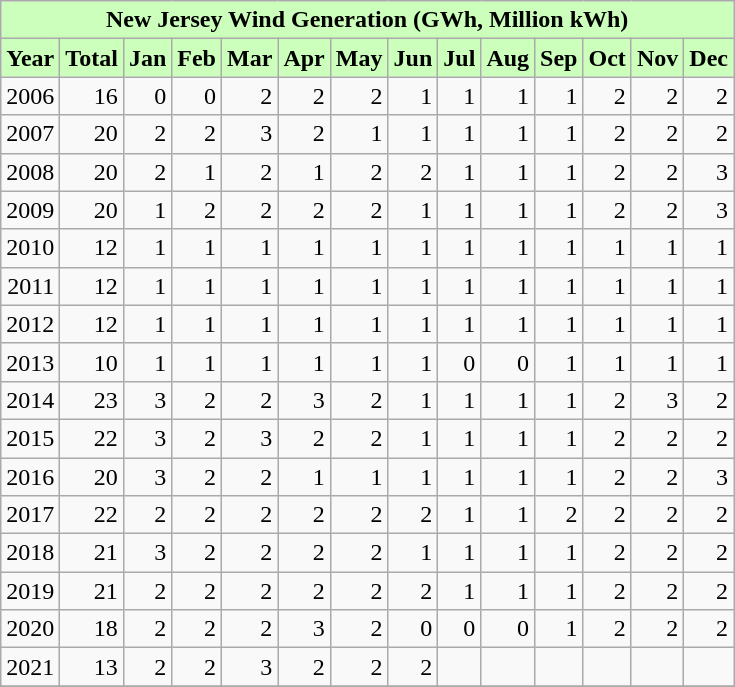<table class="wikitable" style="text-align:right;">
<tr>
<th colspan="14" style="background:#cfb;">New Jersey Wind Generation (GWh, Million kWh)</th>
</tr>
<tr>
<th style="background:#cfb;">Year</th>
<th style="background:#cfb;">Total</th>
<th style="background:#cfb;">Jan</th>
<th style="background:#cfb;">Feb</th>
<th style="background:#cfb;">Mar</th>
<th style="background:#cfb;">Apr</th>
<th style="background:#cfb;">May</th>
<th style="background:#cfb;">Jun</th>
<th style="background:#cfb;">Jul</th>
<th style="background:#cfb;">Aug</th>
<th style="background:#cfb;">Sep</th>
<th style="background:#cfb;">Oct</th>
<th style="background:#cfb;">Nov</th>
<th style="background:#cfb;">Dec</th>
</tr>
<tr align=right>
<td>2006</td>
<td>16</td>
<td>0</td>
<td>0</td>
<td>2</td>
<td>2</td>
<td>2</td>
<td>1</td>
<td>1</td>
<td>1</td>
<td>1</td>
<td>2</td>
<td>2</td>
<td>2</td>
</tr>
<tr align=right>
<td>2007</td>
<td>20</td>
<td>2</td>
<td>2</td>
<td>3</td>
<td>2</td>
<td>1</td>
<td>1</td>
<td>1</td>
<td>1</td>
<td>1</td>
<td>2</td>
<td>2</td>
<td>2</td>
</tr>
<tr align=right>
<td>2008</td>
<td>20</td>
<td>2</td>
<td>1</td>
<td>2</td>
<td>1</td>
<td>2</td>
<td>2</td>
<td>1</td>
<td>1</td>
<td>1</td>
<td>2</td>
<td>2</td>
<td>3</td>
</tr>
<tr align=right>
<td>2009</td>
<td>20</td>
<td>1</td>
<td>2</td>
<td>2</td>
<td>2</td>
<td>2</td>
<td>1</td>
<td>1</td>
<td>1</td>
<td>1</td>
<td>2</td>
<td>2</td>
<td>3</td>
</tr>
<tr align=right>
<td>2010</td>
<td>12</td>
<td>1</td>
<td>1</td>
<td>1</td>
<td>1</td>
<td>1</td>
<td>1</td>
<td>1</td>
<td>1</td>
<td>1</td>
<td>1</td>
<td>1</td>
<td>1</td>
</tr>
<tr align=right>
<td>2011</td>
<td>12</td>
<td>1</td>
<td>1</td>
<td>1</td>
<td>1</td>
<td>1</td>
<td>1</td>
<td>1</td>
<td>1</td>
<td>1</td>
<td>1</td>
<td>1</td>
<td>1</td>
</tr>
<tr align=right>
<td>2012</td>
<td>12</td>
<td>1</td>
<td>1</td>
<td>1</td>
<td>1</td>
<td>1</td>
<td>1</td>
<td>1</td>
<td>1</td>
<td>1</td>
<td>1</td>
<td>1</td>
<td>1</td>
</tr>
<tr align=right>
<td>2013</td>
<td>10</td>
<td>1</td>
<td>1</td>
<td>1</td>
<td>1</td>
<td>1</td>
<td>1</td>
<td>0</td>
<td>0</td>
<td>1</td>
<td>1</td>
<td>1</td>
<td>1</td>
</tr>
<tr align=right>
<td>2014</td>
<td>23</td>
<td>3</td>
<td>2</td>
<td>2</td>
<td>3</td>
<td>2</td>
<td>1</td>
<td>1</td>
<td>1</td>
<td>1</td>
<td>2</td>
<td>3</td>
<td>2</td>
</tr>
<tr align=right>
<td>2015</td>
<td>22</td>
<td>3</td>
<td>2</td>
<td>3</td>
<td>2</td>
<td>2</td>
<td>1</td>
<td>1</td>
<td>1</td>
<td>1</td>
<td>2</td>
<td>2</td>
<td>2</td>
</tr>
<tr align=right>
<td>2016</td>
<td>20</td>
<td>3</td>
<td>2</td>
<td>2</td>
<td>1</td>
<td>1</td>
<td>1</td>
<td>1</td>
<td>1</td>
<td>1</td>
<td>2</td>
<td>2</td>
<td>3</td>
</tr>
<tr align=right>
<td>2017</td>
<td>22</td>
<td>2</td>
<td>2</td>
<td>2</td>
<td>2</td>
<td>2</td>
<td>2</td>
<td>1</td>
<td>1</td>
<td>2</td>
<td>2</td>
<td>2</td>
<td>2</td>
</tr>
<tr align=right>
<td>2018</td>
<td>21</td>
<td>3</td>
<td>2</td>
<td>2</td>
<td>2</td>
<td>2</td>
<td>1</td>
<td>1</td>
<td>1</td>
<td>1</td>
<td>2</td>
<td>2</td>
<td>2</td>
</tr>
<tr align=right>
<td>2019</td>
<td>21</td>
<td>2</td>
<td>2</td>
<td>2</td>
<td>2</td>
<td>2</td>
<td>2</td>
<td>1</td>
<td>1</td>
<td>1</td>
<td>2</td>
<td>2</td>
<td>2</td>
</tr>
<tr align=right>
<td>2020</td>
<td>18</td>
<td>2</td>
<td>2</td>
<td>2</td>
<td>3</td>
<td>2</td>
<td>0</td>
<td>0</td>
<td>0</td>
<td>1</td>
<td>2</td>
<td>2</td>
<td>2</td>
</tr>
<tr align=right>
<td>2021</td>
<td>13</td>
<td>2</td>
<td>2</td>
<td>3</td>
<td>2</td>
<td>2</td>
<td>2</td>
<td></td>
<td></td>
<td></td>
<td></td>
<td></td>
<td></td>
</tr>
<tr align=right>
</tr>
</table>
